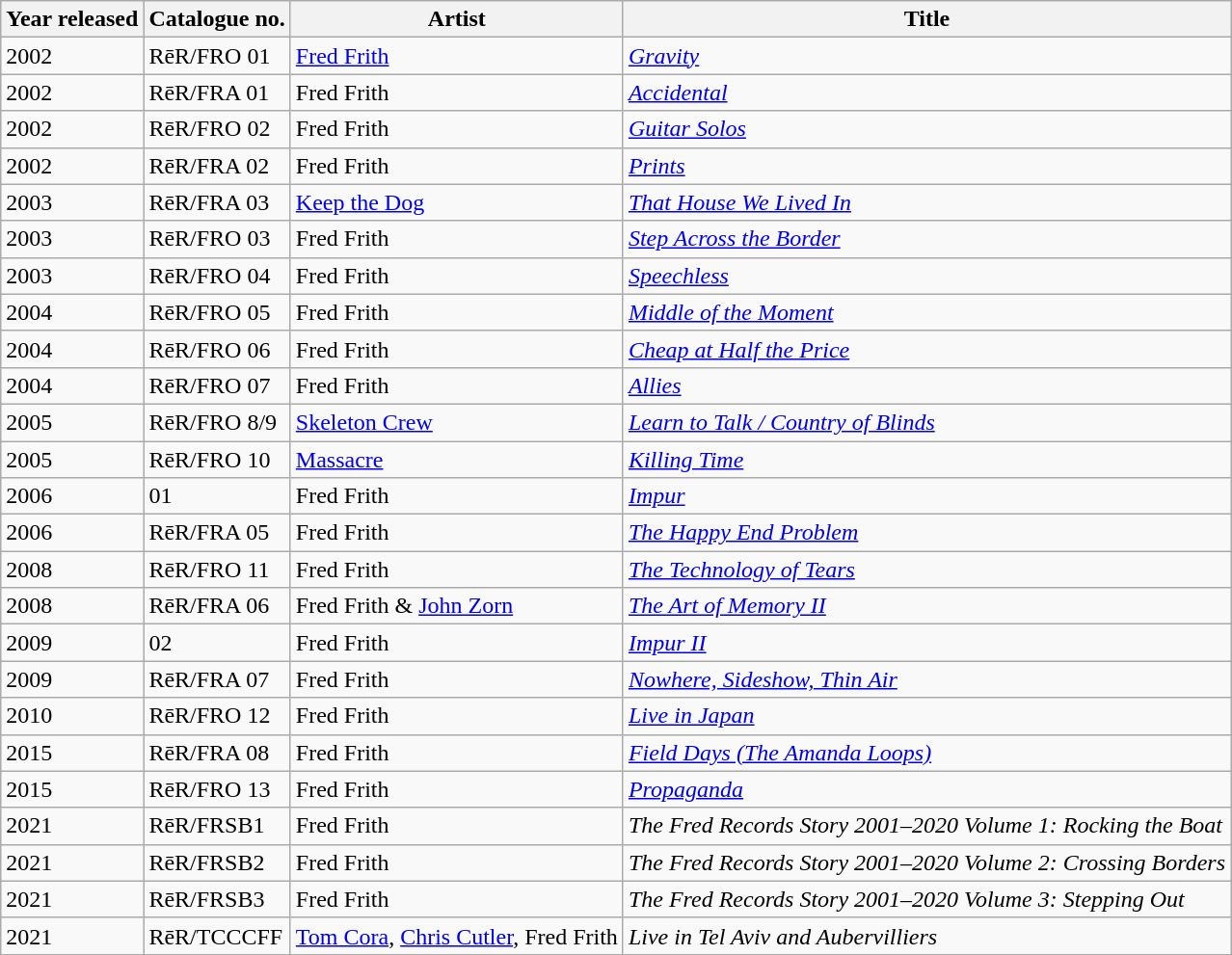<table class="wikitable sortable">
<tr>
<th>Year released</th>
<th>Catalogue no.</th>
<th>Artist</th>
<th>Title</th>
</tr>
<tr>
<td>2002</td>
<td>RēR/FRO 01</td>
<td><a href='#'>Fred Frith</a></td>
<td><em><a href='#'>Gravity</a></em></td>
</tr>
<tr>
<td>2002</td>
<td>RēR/FRA 01</td>
<td>Fred Frith</td>
<td><em><a href='#'>Accidental</a></em></td>
</tr>
<tr>
<td>2002</td>
<td>RēR/FRO 02</td>
<td>Fred Frith</td>
<td><em><a href='#'>Guitar Solos</a></em></td>
</tr>
<tr>
<td>2002</td>
<td>RēR/FRA 02</td>
<td>Fred Frith</td>
<td><em><a href='#'>Prints</a></em></td>
</tr>
<tr>
<td>2003</td>
<td>RēR/FRA 03</td>
<td><a href='#'>Keep the Dog</a></td>
<td><em><a href='#'>That House We Lived In</a></em></td>
</tr>
<tr>
<td>2003</td>
<td>RēR/FRO 03</td>
<td>Fred Frith</td>
<td><em><a href='#'>Step Across the Border</a></em></td>
</tr>
<tr>
<td>2003</td>
<td>RēR/FRO 04</td>
<td>Fred Frith</td>
<td><em><a href='#'>Speechless</a></em></td>
</tr>
<tr>
<td>2004</td>
<td>RēR/FRO 05</td>
<td>Fred Frith</td>
<td><em><a href='#'>Middle of the Moment</a></em></td>
</tr>
<tr>
<td>2004</td>
<td>RēR/FRO 06</td>
<td>Fred Frith</td>
<td><em><a href='#'>Cheap at Half the Price</a></em></td>
</tr>
<tr>
<td>2004</td>
<td>RēR/FRO 07</td>
<td>Fred Frith</td>
<td><em><a href='#'>Allies</a></em></td>
</tr>
<tr>
<td>2005</td>
<td>RēR/FRO 8/9</td>
<td><a href='#'>Skeleton Crew</a></td>
<td><em><a href='#'>Learn to Talk / Country of Blinds</a></em></td>
</tr>
<tr>
<td>2005</td>
<td>RēR/FRO 10</td>
<td><a href='#'>Massacre</a></td>
<td><em><a href='#'>Killing Time</a></em></td>
</tr>
<tr>
<td>2006</td>
<td> 01</td>
<td>Fred Frith</td>
<td><em><a href='#'>Impur</a></em></td>
</tr>
<tr>
<td>2006</td>
<td>RēR/FRA 05</td>
<td>Fred Frith</td>
<td><em><a href='#'>The Happy End Problem</a></em></td>
</tr>
<tr>
<td>2008</td>
<td>RēR/FRO 11</td>
<td>Fred Frith</td>
<td><em><a href='#'>The Technology of Tears</a></em></td>
</tr>
<tr>
<td>2008</td>
<td>RēR/FRA 06</td>
<td>Fred Frith & <a href='#'>John Zorn</a></td>
<td><em><a href='#'>The Art of Memory II</a></em></td>
</tr>
<tr>
<td>2009</td>
<td> 02</td>
<td>Fred Frith</td>
<td><em><a href='#'>Impur II</a></em></td>
</tr>
<tr>
<td>2009</td>
<td>RēR/FRA 07</td>
<td>Fred Frith</td>
<td><em><a href='#'>Nowhere, Sideshow, Thin Air</a></em></td>
</tr>
<tr>
<td>2010</td>
<td>RēR/FRO 12</td>
<td>Fred Frith</td>
<td><em><a href='#'>Live in Japan</a></em></td>
</tr>
<tr>
<td>2015</td>
<td>RēR/FRA 08</td>
<td>Fred Frith</td>
<td><em><a href='#'>Field Days (The Amanda Loops)</a></em></td>
</tr>
<tr>
<td>2015</td>
<td>RēR/FRO 13</td>
<td>Fred Frith</td>
<td><em><a href='#'>Propaganda</a></em></td>
</tr>
<tr>
<td>2021</td>
<td>RēR/FRSB1</td>
<td>Fred Frith</td>
<td><em>The Fred Records Story 2001–2020 Volume 1: Rocking the Boat</em></td>
</tr>
<tr>
<td>2021</td>
<td>RēR/FRSB2</td>
<td>Fred Frith</td>
<td><em>The Fred Records Story 2001–2020 Volume 2: Crossing Borders</em></td>
</tr>
<tr>
<td>2021</td>
<td>RēR/FRSB3</td>
<td>Fred Frith</td>
<td><em>The Fred Records Story 2001–2020 Volume 3: Stepping Out</em></td>
</tr>
<tr>
<td>2021</td>
<td>RēR/TCCCFF</td>
<td><a href='#'>Tom Cora</a>, <a href='#'>Chris Cutler</a>, Fred Frith</td>
<td><em>Live in Tel Aviv and Aubervilliers</em> </td>
</tr>
</table>
